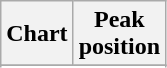<table class="wikitable plainrowheaders" style="text-align:center;">
<tr>
<th scope="col">Chart</th>
<th scope="col">Peak<br>position</th>
</tr>
<tr>
</tr>
<tr>
</tr>
<tr>
</tr>
</table>
